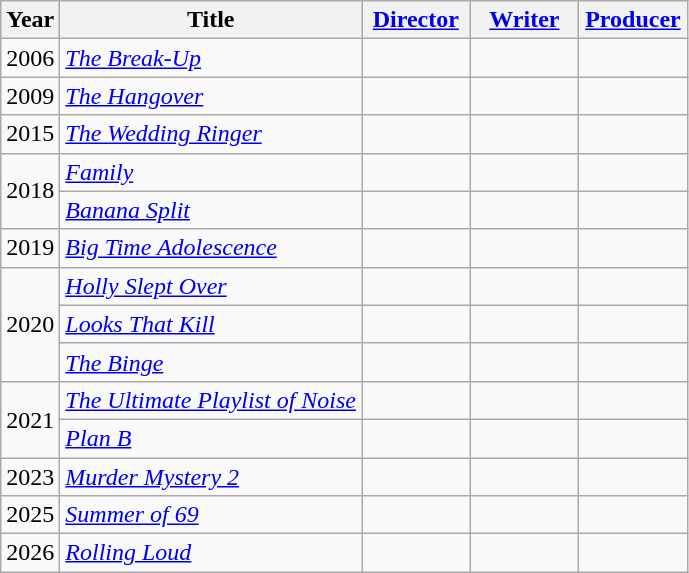<table class="wikitable">
<tr>
<th>Year</th>
<th>Title</th>
<th width="65"><a href='#'>Director</a></th>
<th width="65"><a href='#'>Writer</a></th>
<th width="65"><a href='#'>Producer</a></th>
</tr>
<tr>
<td>2006</td>
<td><em><a href='#'>The Break-Up</a></em></td>
<td></td>
<td></td>
<td></td>
</tr>
<tr>
<td>2009</td>
<td><em><a href='#'>The Hangover</a></em></td>
<td></td>
<td></td>
<td></td>
</tr>
<tr>
<td>2015</td>
<td><em><a href='#'>The Wedding Ringer</a></em></td>
<td></td>
<td></td>
<td></td>
</tr>
<tr>
<td rowspan=2>2018</td>
<td><em><a href='#'>Family</a></em></td>
<td></td>
<td></td>
<td></td>
</tr>
<tr>
<td><em><a href='#'>Banana Split</a></em></td>
<td></td>
<td></td>
<td></td>
</tr>
<tr>
<td>2019</td>
<td><em><a href='#'>Big Time Adolescence</a></em></td>
<td></td>
<td></td>
<td></td>
</tr>
<tr>
<td rowspan=3>2020</td>
<td><em><a href='#'>Holly Slept Over</a></em></td>
<td></td>
<td></td>
<td></td>
</tr>
<tr>
<td><em><a href='#'>Looks That Kill</a></em></td>
<td></td>
<td></td>
<td></td>
</tr>
<tr>
<td><em><a href='#'>The Binge</a></em></td>
<td></td>
<td></td>
<td></td>
</tr>
<tr>
<td rowspan=2>2021</td>
<td><em><a href='#'>The Ultimate Playlist of Noise</a></em></td>
<td></td>
<td></td>
<td></td>
</tr>
<tr>
<td><em><a href='#'>Plan B</a></em></td>
<td></td>
<td></td>
<td></td>
</tr>
<tr>
<td>2023</td>
<td><em><a href='#'>Murder Mystery 2</a></em></td>
<td></td>
<td></td>
<td></td>
</tr>
<tr>
<td>2025</td>
<td><em><a href='#'>Summer of 69</a></em></td>
<td></td>
<td></td>
<td></td>
</tr>
<tr>
<td>2026</td>
<td><em><a href='#'>Rolling Loud</a></em></td>
<td></td>
<td></td>
<td></td>
</tr>
</table>
